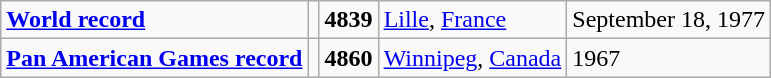<table class="wikitable">
<tr>
<td><strong><a href='#'>World record</a></strong></td>
<td></td>
<td><strong>4839</strong></td>
<td><a href='#'>Lille</a>, <a href='#'>France</a></td>
<td>September 18, 1977</td>
</tr>
<tr>
<td><strong><a href='#'>Pan American Games record</a></strong></td>
<td></td>
<td><strong>4860</strong></td>
<td><a href='#'>Winnipeg</a>, <a href='#'>Canada</a></td>
<td>1967</td>
</tr>
</table>
